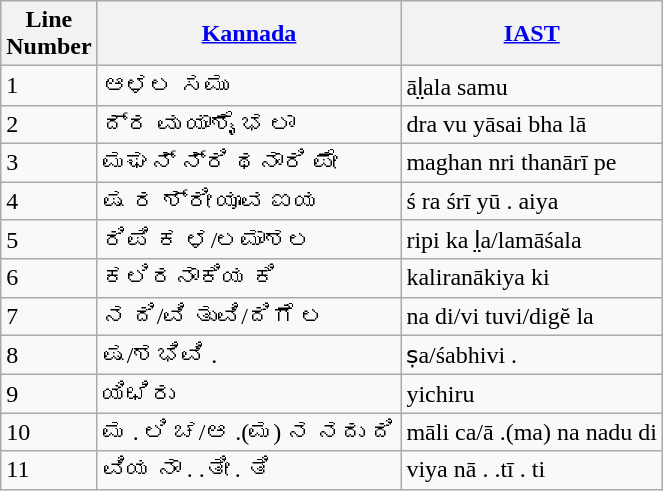<table class="wikitable">
<tr>
<th>Line<br>Number</th>
<th><a href='#'>Kannada</a></th>
<th><a href='#'>IAST</a></th>
</tr>
<tr>
<td>1</td>
<td>ಆಳಲ ಸಮು</td>
<td>āl̤ala samu</td>
</tr>
<tr>
<td>2</td>
<td>ದ್ರ ವು ಯಾಶೈ ಭ ಲಾ</td>
<td>dra vu yāsai bha lā</td>
</tr>
<tr>
<td>3</td>
<td>ಮಘನ್‌ ನ್ರಿ ಥನಾರಿ ಪೇ</td>
<td>maghan nri thanārī pe</td>
</tr>
<tr>
<td>4</td>
<td>ಷ ರ ಶ್ರೀ ಯೂವ ಐಯ</td>
<td>ś ra śrī yū . aiya</td>
</tr>
<tr>
<td>5</td>
<td>ರಿಪಿ ಕ ಳ/ಲಮಾಶಲ</td>
<td>ripi ka l̤a/lamāśala</td>
</tr>
<tr>
<td>6</td>
<td>ಕಲಿರನಾಕಿಯ ಕಿ</td>
<td>kaliranākiya ki</td>
</tr>
<tr>
<td>7</td>
<td>ನ ದಿ/ವಿ ತುವಿ/ದಿಗೆ ಲ</td>
<td>na di/vi tuvi/digĕ la</td>
</tr>
<tr>
<td>8</td>
<td>ಷ/ಶಭಿವಿ .</td>
<td>ṣa/śabhivi .</td>
</tr>
<tr>
<td>9</td>
<td>ಯಿಛಿರು</td>
<td>yichiru</td>
</tr>
<tr>
<td>10</td>
<td>ಮ . ಲಿ ಚ/ಆ .(ಮ) ನ ನದು ದಿ</td>
<td>māli ca/ā .(ma) na nadu di</td>
</tr>
<tr>
<td>11</td>
<td>ವಿಯ ನಾ . .ತೀ . ತಿ</td>
<td>viya nā . .tī . ti</td>
</tr>
</table>
